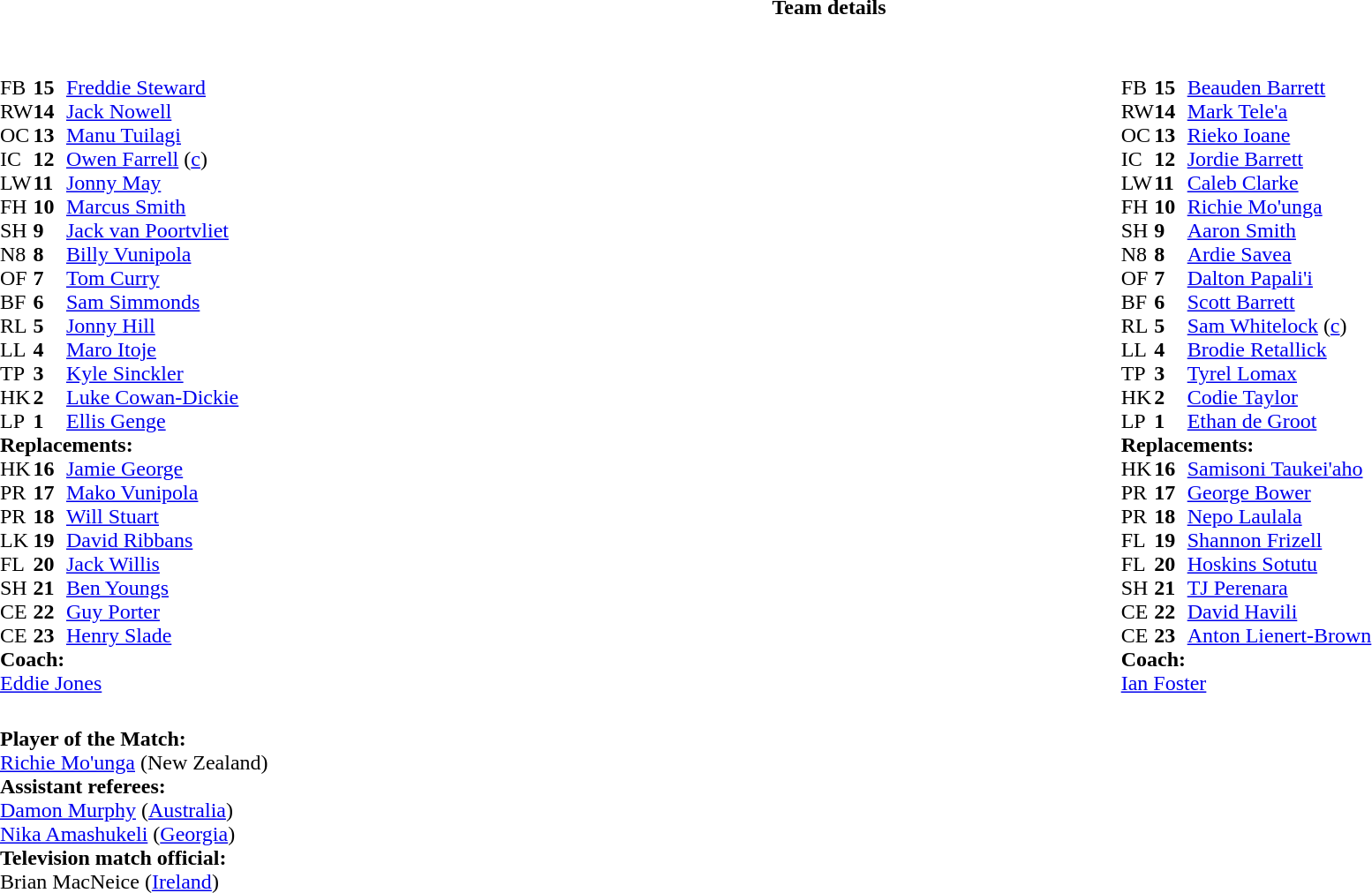<table border="0" style="width:100%;" class="collapsible collapsed">
<tr>
<th>Team details</th>
</tr>
<tr>
<td><br><table style="width:100%">
<tr>
<td style="vertical-align:top;width:50%"><br><table cellspacing="0" cellpadding="0">
<tr>
<th width="25"></th>
<th width="25"></th>
</tr>
<tr>
<td>FB</td>
<td><strong>15</strong></td>
<td><a href='#'>Freddie Steward</a></td>
</tr>
<tr>
<td>RW</td>
<td><strong>14</strong></td>
<td><a href='#'>Jack Nowell</a></td>
<td></td>
<td></td>
</tr>
<tr>
<td>OC</td>
<td><strong>13</strong></td>
<td><a href='#'>Manu Tuilagi</a></td>
<td></td>
<td></td>
</tr>
<tr>
<td>IC</td>
<td><strong>12</strong></td>
<td><a href='#'>Owen Farrell</a> (<a href='#'>c</a>)</td>
</tr>
<tr>
<td>LW</td>
<td><strong>11</strong></td>
<td><a href='#'>Jonny May</a></td>
</tr>
<tr>
<td>FH</td>
<td><strong>10</strong></td>
<td><a href='#'>Marcus Smith</a></td>
</tr>
<tr>
<td>SH</td>
<td><strong>9</strong></td>
<td><a href='#'>Jack van Poortvliet</a></td>
<td></td>
<td></td>
</tr>
<tr>
<td>N8</td>
<td><strong>8</strong></td>
<td><a href='#'>Billy Vunipola</a></td>
</tr>
<tr>
<td>OF</td>
<td><strong>7</strong></td>
<td><a href='#'>Tom Curry</a></td>
</tr>
<tr>
<td>BF</td>
<td><strong>6</strong></td>
<td><a href='#'>Sam Simmonds</a></td>
<td></td>
<td></td>
</tr>
<tr>
<td>RL</td>
<td><strong>5</strong></td>
<td><a href='#'>Jonny Hill</a></td>
<td></td>
<td></td>
</tr>
<tr>
<td>LL</td>
<td><strong>4</strong></td>
<td><a href='#'>Maro Itoje</a></td>
</tr>
<tr>
<td>TP</td>
<td><strong>3</strong></td>
<td><a href='#'>Kyle Sinckler</a></td>
<td></td>
<td></td>
</tr>
<tr>
<td>HK</td>
<td><strong>2</strong></td>
<td><a href='#'>Luke Cowan-Dickie</a></td>
<td></td>
<td></td>
</tr>
<tr>
<td>LP</td>
<td><strong>1</strong></td>
<td><a href='#'>Ellis Genge</a></td>
<td></td>
<td></td>
</tr>
<tr>
<td colspan="3"><strong>Replacements:</strong></td>
</tr>
<tr>
<td>HK</td>
<td><strong>16</strong></td>
<td><a href='#'>Jamie George</a></td>
<td></td>
<td></td>
</tr>
<tr>
<td>PR</td>
<td><strong>17</strong></td>
<td><a href='#'>Mako Vunipola</a></td>
<td></td>
<td></td>
</tr>
<tr>
<td>PR</td>
<td><strong>18</strong></td>
<td><a href='#'>Will Stuart</a></td>
<td></td>
<td></td>
</tr>
<tr>
<td>LK</td>
<td><strong>19</strong></td>
<td><a href='#'>David Ribbans</a></td>
<td></td>
<td></td>
</tr>
<tr>
<td>FL</td>
<td><strong>20</strong></td>
<td><a href='#'>Jack Willis</a></td>
<td></td>
<td></td>
</tr>
<tr>
<td>SH</td>
<td><strong>21</strong></td>
<td><a href='#'>Ben Youngs</a></td>
<td></td>
<td></td>
</tr>
<tr>
<td>CE</td>
<td><strong>22</strong></td>
<td><a href='#'>Guy Porter</a></td>
<td></td>
<td></td>
</tr>
<tr>
<td>CE</td>
<td><strong>23</strong></td>
<td><a href='#'>Henry Slade</a></td>
<td></td>
<td></td>
</tr>
<tr>
<td colspan="3"><strong>Coach:</strong></td>
</tr>
<tr>
<td colspan="3"> <a href='#'>Eddie Jones</a></td>
</tr>
</table>
</td>
<td style="vertical-align:top"></td>
<td style="vertical-align:top;width:50%"><br><table cellspacing="0" cellpadding="0" style="margin:auto">
<tr>
<th width="25"></th>
<th width="25"></th>
</tr>
<tr>
<td>FB</td>
<td><strong>15</strong></td>
<td><a href='#'>Beauden Barrett</a></td>
<td></td>
</tr>
<tr>
<td>RW</td>
<td><strong>14</strong></td>
<td><a href='#'>Mark Tele'a</a></td>
</tr>
<tr>
<td>OC</td>
<td><strong>13</strong></td>
<td><a href='#'>Rieko Ioane</a></td>
</tr>
<tr>
<td>IC</td>
<td><strong>12</strong></td>
<td><a href='#'>Jordie Barrett</a></td>
</tr>
<tr>
<td>LW</td>
<td><strong>11</strong></td>
<td><a href='#'>Caleb Clarke</a></td>
<td></td>
<td></td>
</tr>
<tr>
<td>FH</td>
<td><strong>10</strong></td>
<td><a href='#'>Richie Mo'unga</a></td>
</tr>
<tr>
<td>SH</td>
<td><strong>9</strong></td>
<td><a href='#'>Aaron Smith</a></td>
<td></td>
<td></td>
</tr>
<tr>
<td>N8</td>
<td><strong>8</strong></td>
<td><a href='#'>Ardie Savea</a></td>
</tr>
<tr>
<td>OF</td>
<td><strong>7</strong></td>
<td><a href='#'>Dalton Papali'i</a></td>
<td></td>
<td></td>
</tr>
<tr>
<td>BF</td>
<td><strong>6</strong></td>
<td><a href='#'>Scott Barrett</a></td>
<td></td>
<td></td>
</tr>
<tr>
<td>RL</td>
<td><strong>5</strong></td>
<td><a href='#'>Sam Whitelock</a> (<a href='#'>c</a>)</td>
</tr>
<tr>
<td>LL</td>
<td><strong>4</strong></td>
<td><a href='#'>Brodie Retallick</a></td>
</tr>
<tr>
<td>TP</td>
<td><strong>3</strong></td>
<td><a href='#'>Tyrel Lomax</a></td>
<td></td>
<td></td>
</tr>
<tr>
<td>HK</td>
<td><strong>2</strong></td>
<td><a href='#'>Codie Taylor</a></td>
<td></td>
<td></td>
</tr>
<tr>
<td>LP</td>
<td><strong>1</strong></td>
<td><a href='#'>Ethan de Groot</a></td>
<td></td>
<td></td>
</tr>
<tr>
<td colspan="3"><strong>Replacements:</strong></td>
</tr>
<tr>
<td>HK</td>
<td><strong>16</strong></td>
<td><a href='#'>Samisoni Taukei'aho</a></td>
<td></td>
<td></td>
</tr>
<tr>
<td>PR</td>
<td><strong>17</strong></td>
<td><a href='#'>George Bower</a></td>
<td></td>
<td></td>
</tr>
<tr>
<td>PR</td>
<td><strong>18</strong></td>
<td><a href='#'>Nepo Laulala</a></td>
<td></td>
<td></td>
</tr>
<tr>
<td>FL</td>
<td><strong>19</strong></td>
<td><a href='#'>Shannon Frizell</a></td>
<td></td>
<td></td>
</tr>
<tr>
<td>FL</td>
<td><strong>20</strong></td>
<td><a href='#'>Hoskins Sotutu</a></td>
<td></td>
<td></td>
</tr>
<tr>
<td>SH</td>
<td><strong>21</strong></td>
<td><a href='#'>TJ Perenara</a></td>
<td></td>
<td></td>
</tr>
<tr>
<td>CE</td>
<td><strong>22</strong></td>
<td><a href='#'>David Havili</a></td>
</tr>
<tr>
<td>CE</td>
<td><strong>23</strong></td>
<td><a href='#'>Anton Lienert-Brown</a></td>
<td></td>
<td></td>
</tr>
<tr>
<td colspan="3"><strong>Coach:</strong></td>
</tr>
<tr>
<td colspan="3"> <a href='#'>Ian Foster</a></td>
</tr>
</table>
</td>
</tr>
</table>
<table style="width:100%">
<tr>
<td><br><strong>Player of the Match:</strong>
<br><a href='#'>Richie Mo'unga</a> (New Zealand)<br><strong>Assistant referees:</strong>
<br><a href='#'>Damon Murphy</a> (<a href='#'>Australia</a>)
<br><a href='#'>Nika Amashukeli</a> (<a href='#'>Georgia</a>)
<br><strong>Television match official:</strong>
<br>Brian MacNeice (<a href='#'>Ireland</a>)</td>
</tr>
</table>
</td>
</tr>
</table>
